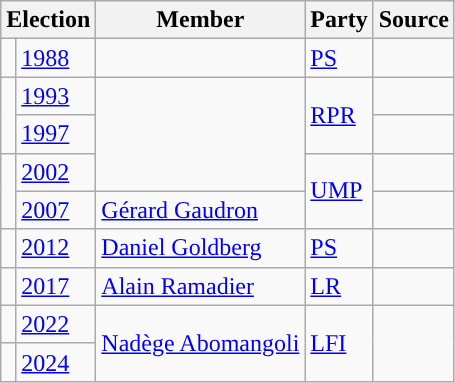<table class="wikitable">
<tr>
<th colspan="2">Election</th>
<th>Member</th>
<th>Party</th>
<th>Source</th>
</tr>
<tr>
<td style="color:inherit;background-color: "></td>
<td><a href='#'>1988</a></td>
<td></td>
<td><a href='#'>PS</a></td>
<td></td>
</tr>
<tr>
<td rowspan=2 style="color:inherit;background-color: "></td>
<td><a href='#'>1993</a></td>
<td rowspan=3></td>
<td rowspan=2><a href='#'>RPR</a></td>
<td></td>
</tr>
<tr>
<td><a href='#'>1997</a></td>
<td></td>
</tr>
<tr>
<td rowspan=2 style="color:inherit;background-color: "></td>
<td><a href='#'>2002</a></td>
<td rowspan=2><a href='#'>UMP</a></td>
<td></td>
</tr>
<tr>
<td><a href='#'>2007</a></td>
<td><a href='#'>Gérard Gaudron</a></td>
<td></td>
</tr>
<tr>
<td style="color:inherit;background-color: "></td>
<td><a href='#'>2012</a></td>
<td><a href='#'>Daniel Goldberg</a></td>
<td><a href='#'>PS</a></td>
<td></td>
</tr>
<tr>
<td style="color:inherit;background-color: "></td>
<td><a href='#'>2017</a></td>
<td><a href='#'>Alain Ramadier</a></td>
<td><a href='#'>LR</a></td>
<td></td>
</tr>
<tr>
<td style="color:inherit;background-color: "></td>
<td><a href='#'>2022</a></td>
<td rowspan="2"><a href='#'>Nadège Abomangoli</a></td>
<td rowspan="2"><a href='#'>LFI</a></td>
<td rowspan="2"></td>
</tr>
<tr>
<td style="color:inherit;background-color: "></td>
<td><a href='#'>2024</a></td>
</tr>
</table>
